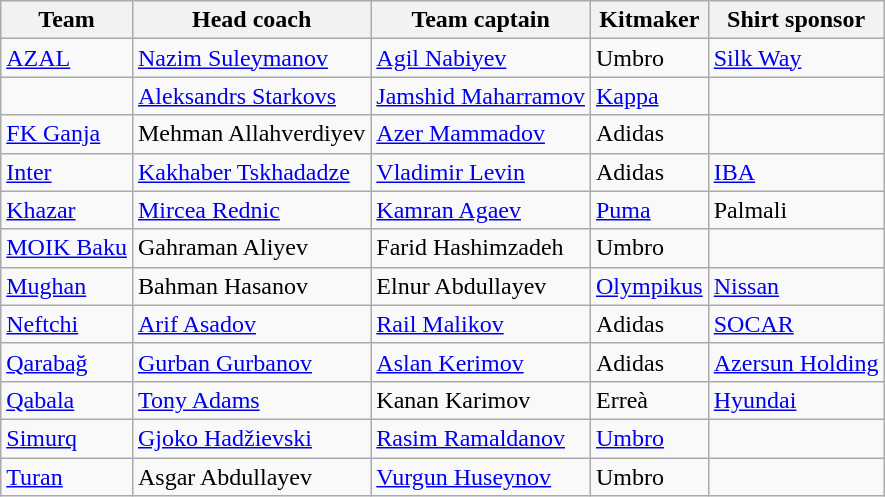<table class="wikitable sortable">
<tr>
<th>Team</th>
<th>Head coach</th>
<th>Team captain</th>
<th>Kitmaker</th>
<th>Shirt sponsor</th>
</tr>
<tr>
<td><a href='#'>AZAL</a></td>
<td> <a href='#'>Nazim Suleymanov</a></td>
<td> <a href='#'>Agil Nabiyev</a></td>
<td>Umbro</td>
<td><a href='#'>Silk Way</a></td>
</tr>
<tr>
<td></td>
<td> <a href='#'>Aleksandrs Starkovs</a></td>
<td> <a href='#'>Jamshid Maharramov</a></td>
<td><a href='#'>Kappa</a></td>
<td></td>
</tr>
<tr>
<td><a href='#'>FK Ganja</a></td>
<td> Mehman Allahverdiyev</td>
<td> <a href='#'>Azer Mammadov</a></td>
<td>Adidas</td>
<td></td>
</tr>
<tr>
<td><a href='#'>Inter</a></td>
<td> <a href='#'>Kakhaber Tskhadadze</a></td>
<td> <a href='#'>Vladimir Levin</a></td>
<td>Adidas</td>
<td><a href='#'>IBA</a></td>
</tr>
<tr>
<td><a href='#'>Khazar</a></td>
<td> <a href='#'>Mircea Rednic</a></td>
<td> <a href='#'>Kamran Agaev</a></td>
<td><a href='#'>Puma</a></td>
<td>Palmali</td>
</tr>
<tr>
<td><a href='#'>MOIK Baku</a></td>
<td> Gahraman Aliyev</td>
<td> Farid Hashimzadeh</td>
<td>Umbro</td>
<td></td>
</tr>
<tr>
<td><a href='#'>Mughan</a></td>
<td> Bahman Hasanov</td>
<td> Elnur Abdullayev</td>
<td><a href='#'>Olympikus</a></td>
<td><a href='#'>Nissan</a></td>
</tr>
<tr>
<td><a href='#'>Neftchi</a></td>
<td> <a href='#'>Arif Asadov</a></td>
<td> <a href='#'>Rail Malikov</a></td>
<td>Adidas</td>
<td><a href='#'>SOCAR</a></td>
</tr>
<tr>
<td><a href='#'>Qarabağ</a></td>
<td> <a href='#'>Gurban Gurbanov</a></td>
<td> <a href='#'>Aslan Kerimov</a></td>
<td>Adidas</td>
<td><a href='#'>Azersun Holding</a></td>
</tr>
<tr>
<td><a href='#'>Qabala</a></td>
<td> <a href='#'>Tony Adams</a></td>
<td> Kanan Karimov</td>
<td>Erreà</td>
<td><a href='#'>Hyundai</a></td>
</tr>
<tr>
<td><a href='#'>Simurq</a></td>
<td> <a href='#'>Gjoko Hadžievski</a></td>
<td> <a href='#'>Rasim Ramaldanov</a></td>
<td><a href='#'>Umbro</a></td>
<td></td>
</tr>
<tr>
<td><a href='#'>Turan</a></td>
<td> Asgar Abdullayev</td>
<td> <a href='#'>Vurgun Huseynov</a></td>
<td>Umbro</td>
<td></td>
</tr>
</table>
